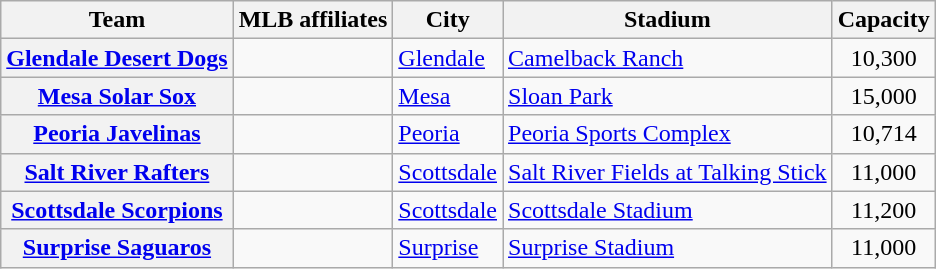<table class="wikitable">
<tr>
<th scope="col">Team</th>
<th scope="col">MLB affiliates</th>
<th scope="col">City</th>
<th scope="col">Stadium</th>
<th scope="col">Capacity</th>
</tr>
<tr>
<th scope="row"><strong><a href='#'>Glendale Desert Dogs</a></strong></th>
<td></td>
<td><a href='#'>Glendale</a></td>
<td><a href='#'>Camelback Ranch</a></td>
<td align=center>10,300</td>
</tr>
<tr>
<th scope="row"><strong><a href='#'>Mesa Solar Sox</a></strong></th>
<td></td>
<td><a href='#'>Mesa</a></td>
<td><a href='#'>Sloan Park</a></td>
<td align=center>15,000</td>
</tr>
<tr>
<th scope="row"><strong><a href='#'>Peoria Javelinas</a></strong></th>
<td></td>
<td><a href='#'>Peoria</a></td>
<td><a href='#'>Peoria Sports Complex</a></td>
<td align=center>10,714</td>
</tr>
<tr>
<th scope="row"><strong><a href='#'>Salt River Rafters</a></strong></th>
<td></td>
<td><a href='#'>Scottsdale</a></td>
<td><a href='#'>Salt River Fields at Talking Stick</a></td>
<td align=center>11,000</td>
</tr>
<tr>
<th scope="row"><strong><a href='#'>Scottsdale Scorpions</a></strong></th>
<td></td>
<td><a href='#'>Scottsdale</a></td>
<td><a href='#'>Scottsdale Stadium</a></td>
<td align=center>11,200</td>
</tr>
<tr>
<th scope="row"><strong><a href='#'>Surprise Saguaros</a></strong></th>
<td></td>
<td><a href='#'>Surprise</a></td>
<td><a href='#'>Surprise Stadium</a></td>
<td align=center>11,000</td>
</tr>
</table>
